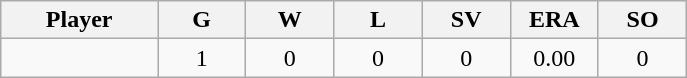<table class="wikitable sortable">
<tr>
<th bgcolor="#DDDDFF" width="16%">Player</th>
<th bgcolor="#DDDDFF" width="9%">G</th>
<th bgcolor="#DDDDFF" width="9%">W</th>
<th bgcolor="#DDDDFF" width="9%">L</th>
<th bgcolor="#DDDDFF" width="9%">SV</th>
<th bgcolor="#DDDDFF" width="9%">ERA</th>
<th bgcolor="#DDDDFF" width="9%">SO</th>
</tr>
<tr align="center">
<td></td>
<td>1</td>
<td>0</td>
<td>0</td>
<td>0</td>
<td>0.00</td>
<td>0</td>
</tr>
</table>
